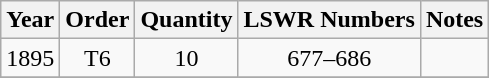<table class="wikitable">
<tr>
<th>Year</th>
<th>Order</th>
<th>Quantity</th>
<th>LSWR Numbers</th>
<th>Notes</th>
</tr>
<tr style="text-align:center">
<td>1895</td>
<td>T6</td>
<td>10</td>
<td>677–686</td>
<td></td>
</tr>
<tr>
</tr>
</table>
